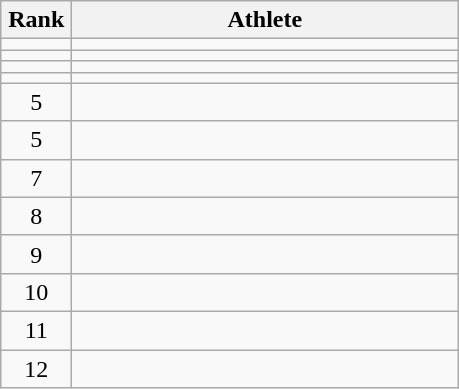<table class="wikitable" style="text-align: center;">
<tr>
<th width=40>Rank</th>
<th width=250>Athlete</th>
</tr>
<tr>
<td></td>
<td align="left"></td>
</tr>
<tr>
<td></td>
<td align="left"></td>
</tr>
<tr>
<td></td>
<td align="left"></td>
</tr>
<tr>
<td></td>
<td align="left"></td>
</tr>
<tr>
<td>5</td>
<td align="left"></td>
</tr>
<tr>
<td>5</td>
<td align="left"></td>
</tr>
<tr>
<td>7</td>
<td align="left"></td>
</tr>
<tr>
<td>8</td>
<td align="left"></td>
</tr>
<tr>
<td>9</td>
<td align="left"></td>
</tr>
<tr>
<td>10</td>
<td align="left"></td>
</tr>
<tr>
<td>11</td>
<td align="left"></td>
</tr>
<tr>
<td>12</td>
<td align="left"></td>
</tr>
</table>
